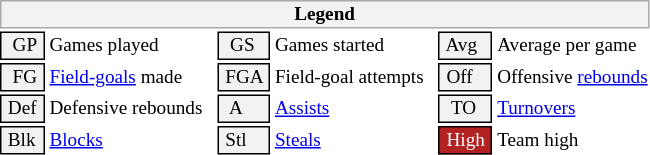<table class="toccolours" style="font-size: 80%; white-space: nowrap;">
<tr>
<th colspan="6" style="background-color: #F2F2F2; border: 1px solid #AAAAAA;">Legend</th>
</tr>
<tr>
<td style="background-color: #F2F2F2; border: 1px solid black;">  GP </td>
<td>Games played</td>
<td style="background-color: #F2F2F2; border: 1px solid black">  GS </td>
<td>Games started</td>
<td style="background-color: #F2F2F2; border: 1px solid black"> Avg </td>
<td>Average per game</td>
</tr>
<tr>
<td style="background-color: #F2F2F2; border: 1px solid black">  FG </td>
<td style="padding-right: 8px"><a href='#'>Field-goals</a> made</td>
<td style="background-color: #F2F2F2; border: 1px solid black"> FGA </td>
<td style="padding-right: 8px">Field-goal attempts</td>
<td style="background-color: #F2F2F2; border: 1px solid black;"> Off </td>
<td>Offensive <a href='#'>rebounds</a></td>
</tr>
<tr>
<td style="background-color: #F2F2F2; border: 1px solid black;"> Def </td>
<td style="padding-right: 8px">Defensive rebounds</td>
<td style="background-color: #F2F2F2; border: 1px solid black">  A </td>
<td style="padding-right: 8px"><a href='#'>Assists</a></td>
<td style="background-color: #F2F2F2; border: 1px solid black">  TO</td>
<td><a href='#'>Turnovers</a></td>
</tr>
<tr>
<td style="background-color: #F2F2F2; border: 1px solid black;"> Blk </td>
<td><a href='#'>Blocks</a></td>
<td style="background-color: #F2F2F2; border: 1px solid black"> Stl </td>
<td><a href='#'>Steals</a></td>
<td style="background:#B22222; color:#ffffff; border: 1px solid black"> High </td>
<td>Team high</td>
</tr>
<tr>
</tr>
</table>
